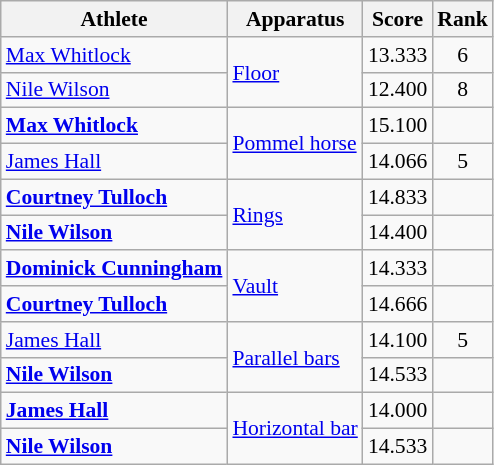<table class=wikitable style=font-size:90%;text-align:center>
<tr>
<th>Athlete</th>
<th>Apparatus</th>
<th>Score</th>
<th>Rank</th>
</tr>
<tr align=center>
<td align=left><a href='#'>Max Whitlock</a></td>
<td align=left rowspan=2><a href='#'>Floor</a></td>
<td>13.333</td>
<td>6</td>
</tr>
<tr>
<td align=left><a href='#'>Nile Wilson</a></td>
<td>12.400</td>
<td>8</td>
</tr>
<tr>
<td align=left><strong><a href='#'>Max Whitlock</a></strong></td>
<td align=left rowspan=2><a href='#'>Pommel horse</a></td>
<td>15.100</td>
<td></td>
</tr>
<tr>
<td align=left><a href='#'>James Hall</a></td>
<td>14.066</td>
<td>5</td>
</tr>
<tr>
<td align=left><strong><a href='#'>Courtney Tulloch</a></strong></td>
<td align=left rowspan=2><a href='#'>Rings</a></td>
<td>14.833</td>
<td></td>
</tr>
<tr>
<td align=left><strong><a href='#'>Nile Wilson</a></strong></td>
<td>14.400</td>
<td></td>
</tr>
<tr>
<td align=left><strong><a href='#'>Dominick Cunningham</a></strong></td>
<td align=left rowspan=2><a href='#'>Vault</a></td>
<td>14.333</td>
<td></td>
</tr>
<tr>
<td align=left><strong><a href='#'>Courtney Tulloch</a></strong></td>
<td>14.666</td>
<td></td>
</tr>
<tr>
<td align=left><a href='#'>James Hall</a></td>
<td align=left rowspan=2><a href='#'>Parallel bars</a></td>
<td>14.100</td>
<td>5</td>
</tr>
<tr>
<td align=left><strong><a href='#'>Nile Wilson</a></strong></td>
<td>14.533</td>
<td></td>
</tr>
<tr>
<td align=left><strong><a href='#'>James Hall</a></strong></td>
<td align=left rowspan=2><a href='#'>Horizontal bar</a></td>
<td>14.000</td>
<td></td>
</tr>
<tr>
<td align=left><strong><a href='#'>Nile Wilson</a></strong></td>
<td>14.533</td>
<td></td>
</tr>
</table>
